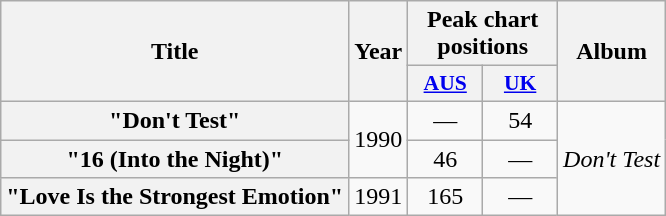<table class="wikitable plainrowheaders" style="text-align:center">
<tr>
<th scope="col" rowspan="2">Title</th>
<th scope="col" rowspan="2">Year</th>
<th scope="col" colspan="2">Peak chart positions</th>
<th scope="col" rowspan="2">Album</th>
</tr>
<tr>
<th scope="col" style="width:3em;font-size:90%;"><a href='#'>AUS</a><br></th>
<th scope="col" style="width:3em;font-size:90%;"><a href='#'>UK</a><br></th>
</tr>
<tr>
<th scope="row">"Don't Test"</th>
<td rowspan="2">1990</td>
<td>—</td>
<td>54</td>
<td rowspan="3"><em>Don't Test</em></td>
</tr>
<tr>
<th scope="row">"16 (Into the Night)"</th>
<td>46</td>
<td>—</td>
</tr>
<tr>
<th scope="row">"Love Is the Strongest Emotion"</th>
<td>1991</td>
<td>165</td>
<td>—</td>
</tr>
</table>
